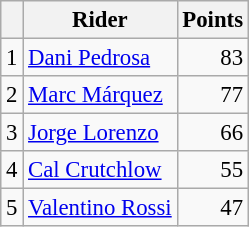<table class="wikitable" style="font-size: 95%;">
<tr>
<th></th>
<th>Rider</th>
<th>Points</th>
</tr>
<tr>
<td align=center>1</td>
<td> <a href='#'>Dani Pedrosa</a></td>
<td align=right>83</td>
</tr>
<tr>
<td align=center>2</td>
<td> <a href='#'>Marc Márquez</a></td>
<td align=right>77</td>
</tr>
<tr>
<td align=center>3</td>
<td> <a href='#'>Jorge Lorenzo</a></td>
<td align=right>66</td>
</tr>
<tr>
<td align=center>4</td>
<td> <a href='#'>Cal Crutchlow</a></td>
<td align=right>55</td>
</tr>
<tr>
<td align=center>5</td>
<td> <a href='#'>Valentino Rossi</a></td>
<td align=right>47</td>
</tr>
</table>
